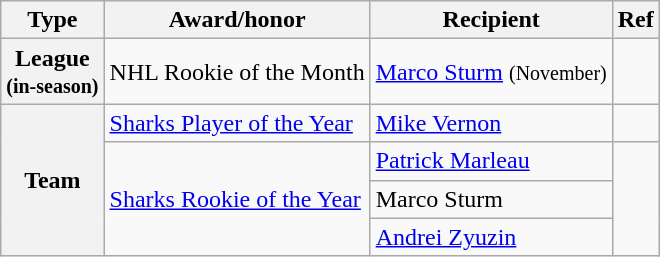<table class="wikitable">
<tr>
<th scope="col">Type</th>
<th scope="col">Award/honor</th>
<th scope="col">Recipient</th>
<th scope="col">Ref</th>
</tr>
<tr>
<th scope="row">League<br><small>(in-season)</small></th>
<td>NHL Rookie of the Month</td>
<td><a href='#'>Marco Sturm</a> <small>(November)</small></td>
<td></td>
</tr>
<tr>
<th scope="row" rowspan="4">Team</th>
<td><a href='#'>Sharks Player of the Year</a></td>
<td><a href='#'>Mike Vernon</a></td>
<td></td>
</tr>
<tr>
<td rowspan="3"><a href='#'>Sharks Rookie of the Year</a></td>
<td><a href='#'>Patrick Marleau</a></td>
<td rowspan="3"></td>
</tr>
<tr>
<td>Marco Sturm</td>
</tr>
<tr>
<td><a href='#'>Andrei Zyuzin</a></td>
</tr>
</table>
